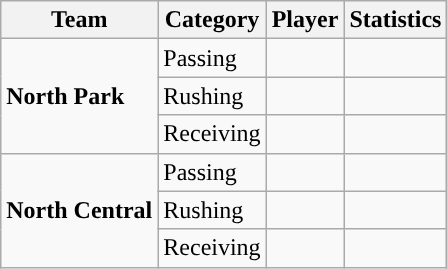<table class="wikitable" style="float: left;">
<tr>
<th>Team</th>
<th>Category</th>
<th>Player</th>
<th>Statistics</th>
</tr>
<tr>
<td rowspan=3><strong>North Park</strong></td>
<td>Passing</td>
<td></td>
<td></td>
</tr>
<tr>
<td>Rushing</td>
<td></td>
<td></td>
</tr>
<tr>
<td>Receiving</td>
<td></td>
<td></td>
</tr>
<tr>
<td rowspan=3><strong>North Central</strong></td>
<td>Passing</td>
<td></td>
<td></td>
</tr>
<tr>
<td>Rushing</td>
<td></td>
<td></td>
</tr>
<tr>
<td>Receiving</td>
<td></td>
<td></td>
</tr>
</table>
